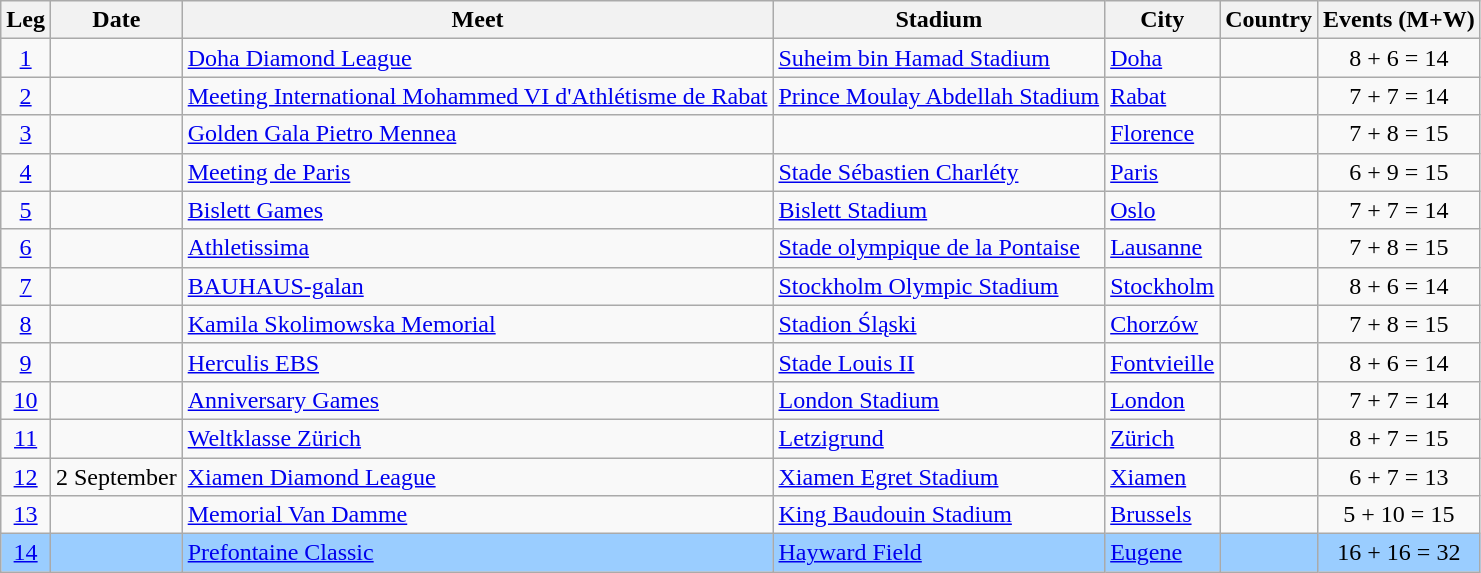<table class="wikitable sortable">
<tr>
<th>Leg</th>
<th>Date</th>
<th>Meet</th>
<th>Stadium</th>
<th>City</th>
<th>Country</th>
<th>Events (M+W)</th>
</tr>
<tr>
<td align=center><a href='#'>1</a></td>
<td></td>
<td><a href='#'>Doha Diamond League</a></td>
<td><a href='#'>Suheim bin Hamad Stadium</a></td>
<td><a href='#'>Doha</a></td>
<td></td>
<td align=center>8 + 6 = 14</td>
</tr>
<tr>
<td align=center><a href='#'>2</a></td>
<td></td>
<td><a href='#'>Meeting International Mohammed VI d'Athlétisme de Rabat</a></td>
<td><a href='#'>Prince Moulay Abdellah Stadium</a></td>
<td><a href='#'>Rabat</a></td>
<td></td>
<td align=center>7 + 7 = 14</td>
</tr>
<tr>
<td align=center><a href='#'>3</a></td>
<td></td>
<td><a href='#'>Golden Gala Pietro Mennea</a></td>
<td></td>
<td><a href='#'>Florence</a></td>
<td></td>
<td align=center>7 + 8 = 15</td>
</tr>
<tr>
<td align=center><a href='#'>4</a></td>
<td></td>
<td><a href='#'>Meeting de Paris</a></td>
<td><a href='#'>Stade Sébastien Charléty</a></td>
<td><a href='#'>Paris</a></td>
<td></td>
<td align=center>6 + 9 = 15</td>
</tr>
<tr>
<td align=center><a href='#'>5</a></td>
<td></td>
<td><a href='#'>Bislett Games</a></td>
<td><a href='#'>Bislett Stadium</a></td>
<td><a href='#'>Oslo</a></td>
<td></td>
<td align=center>7 + 7 = 14</td>
</tr>
<tr>
<td align=center><a href='#'>6</a></td>
<td></td>
<td><a href='#'>Athletissima</a></td>
<td><a href='#'>Stade olympique de la Pontaise</a></td>
<td><a href='#'>Lausanne</a></td>
<td></td>
<td align=center>7 + 8 = 15</td>
</tr>
<tr>
<td align=center><a href='#'>7</a></td>
<td></td>
<td><a href='#'>BAUHAUS-galan</a></td>
<td><a href='#'>Stockholm Olympic Stadium</a></td>
<td><a href='#'>Stockholm</a></td>
<td></td>
<td align=center>8 + 6 = 14</td>
</tr>
<tr>
<td align=center><a href='#'>8</a></td>
<td></td>
<td><a href='#'>Kamila Skolimowska Memorial</a></td>
<td><a href='#'>Stadion Śląski</a></td>
<td><a href='#'>Chorzów</a></td>
<td></td>
<td align=center>7 + 8 = 15</td>
</tr>
<tr>
<td align=center><a href='#'>9</a></td>
<td></td>
<td><a href='#'>Herculis EBS</a></td>
<td><a href='#'>Stade Louis II</a></td>
<td><a href='#'>Fontvieille</a></td>
<td></td>
<td align=center>8 + 6 = 14</td>
</tr>
<tr>
<td align=center><a href='#'>10</a></td>
<td></td>
<td><a href='#'>Anniversary Games</a></td>
<td><a href='#'>London Stadium</a></td>
<td><a href='#'>London</a></td>
<td></td>
<td align=center>7 + 7 = 14</td>
</tr>
<tr>
<td align="center"><a href='#'>11</a></td>
<td></td>
<td><a href='#'>Weltklasse Zürich</a></td>
<td><a href='#'>Letzigrund</a></td>
<td><a href='#'>Zürich</a></td>
<td></td>
<td align="center">8 + 7 = 15</td>
</tr>
<tr>
<td align=center><a href='#'>12</a></td>
<td>2 September</td>
<td><a href='#'>Xiamen Diamond League</a></td>
<td><a href='#'>Xiamen Egret Stadium</a></td>
<td><a href='#'>Xiamen</a></td>
<td></td>
<td align=center>6 + 7 = 13</td>
</tr>
<tr>
<td align="center"><a href='#'>13</a></td>
<td></td>
<td><a href='#'>Memorial Van Damme</a></td>
<td><a href='#'>King Baudouin Stadium</a></td>
<td><a href='#'>Brussels</a></td>
<td></td>
<td align="center">5 + 10 = 15</td>
</tr>
<tr bgcolor="#9acdff">
<td align="center"><a href='#'>14</a></td>
<td></td>
<td><a href='#'>Prefontaine Classic</a></td>
<td><a href='#'>Hayward Field</a></td>
<td><a href='#'>Eugene</a></td>
<td></td>
<td align="center">16 + 16 = 32</td>
</tr>
</table>
